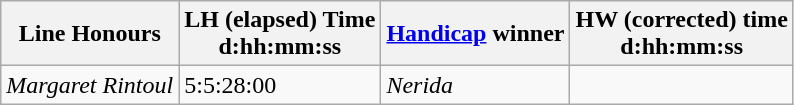<table class="wikitable">
<tr>
<th>Line Honours</th>
<th>LH (elapsed) Time <br>d:hh:mm:ss</th>
<th><a href='#'>Handicap</a> winner</th>
<th>HW (corrected) time <br>d:hh:mm:ss</th>
</tr>
<tr>
<td><em>Margaret Rintoul</em></td>
<td>5:5:28:00</td>
<td><em>Nerida</em></td>
<td></td>
</tr>
</table>
